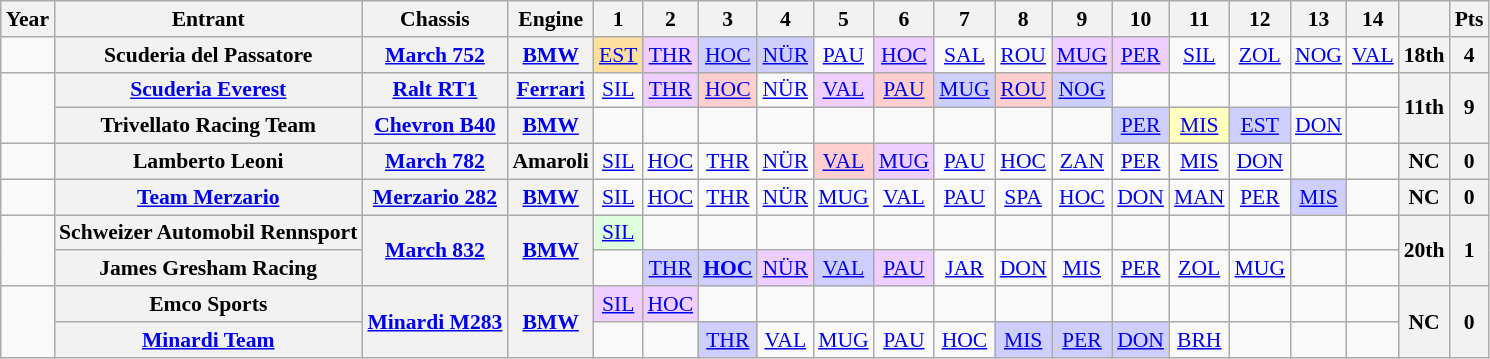<table class="wikitable" style="text-align:center; font-size:90%">
<tr>
<th>Year</th>
<th>Entrant</th>
<th>Chassis</th>
<th>Engine</th>
<th>1</th>
<th>2</th>
<th>3</th>
<th>4</th>
<th>5</th>
<th>6</th>
<th>7</th>
<th>8</th>
<th>9</th>
<th>10</th>
<th>11</th>
<th>12</th>
<th>13</th>
<th>14</th>
<th></th>
<th>Pts</th>
</tr>
<tr>
<td></td>
<th>Scuderia del Passatore</th>
<th><a href='#'>March 752</a></th>
<th><a href='#'>BMW</a></th>
<td style="background:#FFDF9F;"><a href='#'>EST</a><br></td>
<td style="background:#EFCFFF;"><a href='#'>THR</a><br></td>
<td style="background:#CFCFFF;"><a href='#'>HOC</a><br></td>
<td style="background:#CFCFFF;"><a href='#'>NÜR</a><br></td>
<td><a href='#'>PAU</a></td>
<td style="background:#EFCFFF;"><a href='#'>HOC</a><br></td>
<td><a href='#'>SAL</a></td>
<td><a href='#'>ROU</a></td>
<td style="background:#EFCFFF;"><a href='#'>MUG</a><br></td>
<td style="background:#EFCFFF;"><a href='#'>PER</a><br></td>
<td><a href='#'>SIL</a></td>
<td><a href='#'>ZOL</a></td>
<td><a href='#'>NOG</a></td>
<td><a href='#'>VAL</a></td>
<th>18th</th>
<th>4</th>
</tr>
<tr>
<td rowspan=2></td>
<th><a href='#'>Scuderia Everest</a></th>
<th><a href='#'>Ralt RT1</a></th>
<th><a href='#'>Ferrari</a></th>
<td><a href='#'>SIL</a></td>
<td style="background:#EFCFFF;"><a href='#'>THR</a><br></td>
<td style="background:#FFCFCF;"><a href='#'>HOC</a><br></td>
<td><a href='#'>NÜR</a></td>
<td style="background:#EFCFFF;"><a href='#'>VAL</a><br></td>
<td style="background:#FFCFCF;"><a href='#'>PAU</a><br></td>
<td style="background:#CFCFFF;"><a href='#'>MUG</a><br></td>
<td style="background:#FFCFCF;"><a href='#'>ROU</a><br></td>
<td style="background:#CFCFFF;"><a href='#'>NOG</a><br></td>
<td></td>
<td></td>
<td></td>
<td></td>
<td></td>
<th rowspan=2>11th</th>
<th rowspan=2>9</th>
</tr>
<tr>
<th>Trivellato Racing Team</th>
<th><a href='#'>Chevron B40</a></th>
<th><a href='#'>BMW</a></th>
<td></td>
<td></td>
<td></td>
<td></td>
<td></td>
<td></td>
<td></td>
<td></td>
<td></td>
<td style="background:#CFCFFF;"><a href='#'>PER</a><br></td>
<td style="background:#FFFFBF;"><a href='#'>MIS</a><br></td>
<td style="background:#CFCFFF;"><a href='#'>EST</a><br></td>
<td><a href='#'>DON</a></td>
<td></td>
</tr>
<tr>
<td></td>
<th>Lamberto Leoni</th>
<th><a href='#'>March 782</a></th>
<th>Amaroli</th>
<td><a href='#'>SIL</a></td>
<td><a href='#'>HOC</a></td>
<td><a href='#'>THR</a></td>
<td><a href='#'>NÜR</a></td>
<td style="background:#FFCFCF;"><a href='#'>VAL</a><br></td>
<td style="background:#EFCFFF;"><a href='#'>MUG</a><br></td>
<td><a href='#'>PAU</a></td>
<td><a href='#'>HOC</a></td>
<td><a href='#'>ZAN</a></td>
<td><a href='#'>PER</a></td>
<td><a href='#'>MIS</a></td>
<td><a href='#'>DON</a></td>
<td></td>
<td></td>
<th>NC</th>
<th>0</th>
</tr>
<tr>
<td></td>
<th><a href='#'>Team Merzario</a></th>
<th><a href='#'>Merzario 282</a></th>
<th><a href='#'>BMW</a></th>
<td><a href='#'>SIL</a></td>
<td><a href='#'>HOC</a></td>
<td><a href='#'>THR</a></td>
<td><a href='#'>NÜR</a></td>
<td><a href='#'>MUG</a></td>
<td><a href='#'>VAL</a></td>
<td><a href='#'>PAU</a></td>
<td><a href='#'>SPA</a></td>
<td><a href='#'>HOC</a></td>
<td><a href='#'>DON</a></td>
<td><a href='#'>MAN</a></td>
<td><a href='#'>PER</a></td>
<td style="background:#CFCFFF;"><a href='#'>MIS</a><br></td>
<td></td>
<th>NC</th>
<th>0</th>
</tr>
<tr>
<td rowspan=2></td>
<th>Schweizer Automobil Rennsport</th>
<th rowspan=2><a href='#'>March 832</a></th>
<th rowspan=2><a href='#'>BMW</a></th>
<td style="background:#DFFFDF;"><a href='#'>SIL</a><br></td>
<td></td>
<td></td>
<td></td>
<td></td>
<td></td>
<td></td>
<td></td>
<td></td>
<td></td>
<td></td>
<td></td>
<td></td>
<td></td>
<th rowspan=2>20th</th>
<th rowspan=2>1</th>
</tr>
<tr>
<th>James Gresham Racing</th>
<td></td>
<td style="background:#CFCFFF;"><a href='#'>THR</a><br></td>
<td style="background:#CFCFFF;"><strong><a href='#'>HOC</a></strong><br></td>
<td style="background:#EFCFFF;"><a href='#'>NÜR</a><br></td>
<td style="background:#CFCFFF;"><a href='#'>VAL</a><br></td>
<td style="background:#EFCFFF;"><a href='#'>PAU</a><br></td>
<td><a href='#'>JAR</a></td>
<td><a href='#'>DON</a></td>
<td><a href='#'>MIS</a></td>
<td><a href='#'>PER</a></td>
<td><a href='#'>ZOL</a></td>
<td><a href='#'>MUG</a></td>
<td></td>
<td></td>
</tr>
<tr>
<td rowspan=2></td>
<th>Emco Sports</th>
<th rowspan=2><a href='#'>Minardi M283</a></th>
<th rowspan=2><a href='#'>BMW</a></th>
<td style="background:#EFCFFF;"><a href='#'>SIL</a><br></td>
<td style="background:#EFCFFF;"><a href='#'>HOC</a><br></td>
<td></td>
<td></td>
<td></td>
<td></td>
<td></td>
<td></td>
<td></td>
<td></td>
<td></td>
<td></td>
<td></td>
<td></td>
<th rowspan=2>NC</th>
<th rowspan=2>0</th>
</tr>
<tr>
<th><a href='#'>Minardi Team</a></th>
<td></td>
<td></td>
<td style="background:#CFCFFF;"><a href='#'>THR</a><br></td>
<td><a href='#'>VAL</a></td>
<td><a href='#'>MUG</a></td>
<td><a href='#'>PAU</a></td>
<td><a href='#'>HOC</a></td>
<td style="background:#CFCFFF;"><a href='#'>MIS</a><br></td>
<td style="background:#CFCFFF;"><a href='#'>PER</a><br></td>
<td style="background:#CFCFFF;"><a href='#'>DON</a><br></td>
<td><a href='#'>BRH</a></td>
<td></td>
<td></td>
<td></td>
</tr>
</table>
